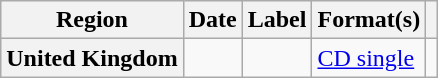<table class="wikitable plainrowheaders">
<tr>
<th scope="col">Region</th>
<th scope="col">Date</th>
<th scope="col">Label</th>
<th scope="col">Format(s)</th>
<th scope="col"></th>
</tr>
<tr>
<th scope="row">United Kingdom</th>
<td></td>
<td></td>
<td><a href='#'>CD single</a></td>
<td style="text-align:center;"></td>
</tr>
</table>
